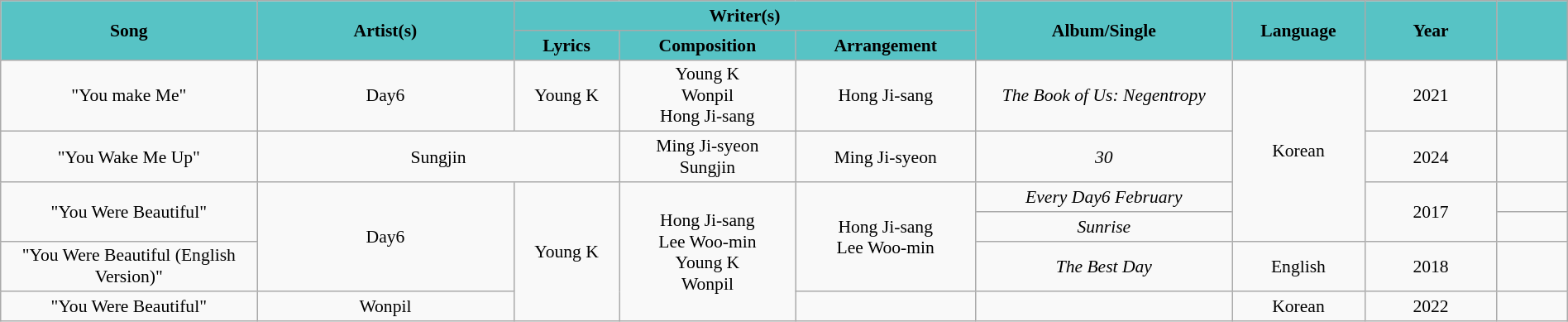<table class="wikitable" style="margin:0.5em auto; clear:both; font-size:.9em; text-align:center; width:100%">
<tr>
<th rowspan=2 style="width:200px; background:#57c3c5;">Song</th>
<th rowspan=2 style="width:200px; background:#57c3c5;">Artist(s)</th>
<th colspan=3 style="width:700px; background:#57c3c5;">Writer(s)</th>
<th rowspan=2 style="width:200px; background:#57c3c5;">Album/Single</th>
<th rowspan=2 style="width:100px; background:#57c3c5;">Language</th>
<th rowspan=2 style="width:100px; background:#57c3c5;">Year</th>
<th rowspan=2 style="width:50px;  background:#57c3c5;"></th>
</tr>
<tr>
<th style="background:#57c3c5">Lyrics</th>
<th style="background:#57c3c5">Composition</th>
<th style="background:#57c3c5">Arrangement</th>
</tr>
<tr>
<td>"You make Me"</td>
<td>Day6</td>
<td>Young K</td>
<td>Young K<br>Wonpil<br>Hong Ji-sang</td>
<td>Hong Ji-sang</td>
<td><em>The Book of Us: Negentropy</em></td>
<td rowspan=4>Korean</td>
<td>2021</td>
<td></td>
</tr>
<tr>
<td>"You Wake Me Up"</td>
<td colspan=2>Sungjin</td>
<td>Ming Ji-syeon<br>Sungjin</td>
<td>Ming Ji-syeon</td>
<td><em>30</em></td>
<td>2024</td>
<td></td>
</tr>
<tr>
<td rowspan=2>"You Were Beautiful"<br></td>
<td rowspan=3>Day6</td>
<td rowspan=4>Young K</td>
<td rowspan=4>Hong Ji-sang<br>Lee Woo-min<br>Young K<br>Wonpil</td>
<td rowspan=3>Hong Ji-sang<br>Lee Woo-min</td>
<td><em>Every Day6 February</em></td>
<td rowspan=2>2017</td>
<td></td>
</tr>
<tr>
<td><em>Sunrise</em></td>
<td></td>
</tr>
<tr>
<td>"You Were Beautiful (English Version)"</td>
<td><em>The Best Day</em></td>
<td>English</td>
<td>2018</td>
<td></td>
</tr>
<tr>
<td>"You Were Beautiful"<br></td>
<td>Wonpil</td>
<td></td>
<td></td>
<td>Korean</td>
<td>2022</td>
<td></td>
</tr>
</table>
